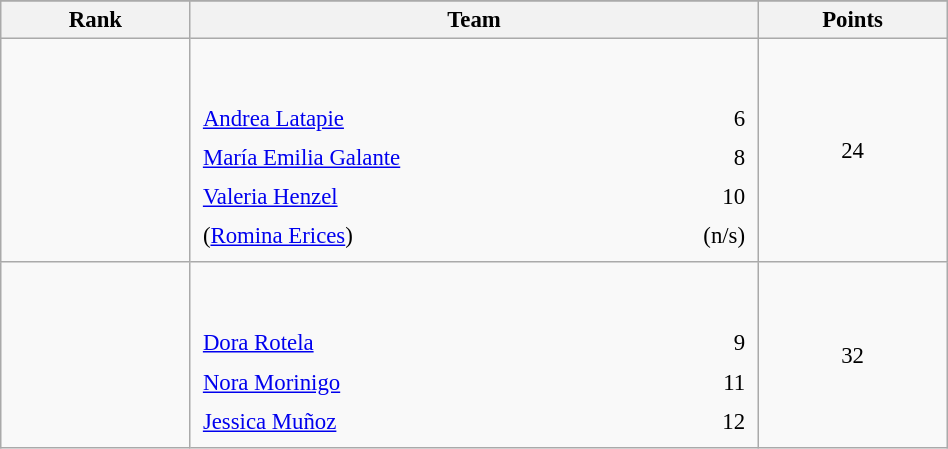<table class="wikitable sortable" style=" text-align:center; font-size:95%;" width="50%">
<tr>
</tr>
<tr>
<th width=10%>Rank</th>
<th width=30%>Team</th>
<th width=10%>Points</th>
</tr>
<tr>
<td align=center></td>
<td align=left> <br><br><table width=100%>
<tr>
<td align=left style="border:0"><a href='#'>Andrea Latapie</a></td>
<td align=right style="border:0">6</td>
</tr>
<tr>
<td align=left style="border:0"><a href='#'>María Emilia Galante</a></td>
<td align=right style="border:0">8</td>
</tr>
<tr>
<td align=left style="border:0"><a href='#'>Valeria Henzel</a></td>
<td align=right style="border:0">10</td>
</tr>
<tr>
<td align=left style="border:0">(<a href='#'>Romina Erices</a>)</td>
<td align=right style="border:0">(n/s)</td>
</tr>
</table>
</td>
<td>24</td>
</tr>
<tr>
<td align=center></td>
<td align=left> <br><br><table width=100%>
<tr>
<td align=left style="border:0"><a href='#'>Dora Rotela</a></td>
<td align=right style="border:0">9</td>
</tr>
<tr>
<td align=left style="border:0"><a href='#'>Nora Morinigo</a></td>
<td align=right style="border:0">11</td>
</tr>
<tr>
<td align=left style="border:0"><a href='#'>Jessica Muñoz</a></td>
<td align=right style="border:0">12</td>
</tr>
</table>
</td>
<td>32</td>
</tr>
</table>
